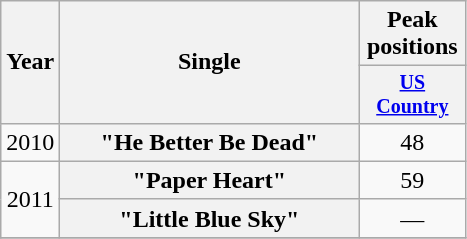<table class="wikitable plainrowheaders" style="text-align:center;">
<tr>
<th rowspan="2">Year</th>
<th rowspan="2" style="width:12em;">Single</th>
<th colspan="1">Peak positions</th>
</tr>
<tr style="font-size:smaller;">
<th width="65"><a href='#'>US Country</a></th>
</tr>
<tr>
<td>2010</td>
<th scope="row">"He Better Be Dead"</th>
<td>48</td>
</tr>
<tr>
<td rowspan="2">2011</td>
<th scope="row">"Paper Heart"</th>
<td>59</td>
</tr>
<tr>
<th scope="row">"Little Blue Sky"</th>
<td>—</td>
</tr>
<tr>
</tr>
</table>
